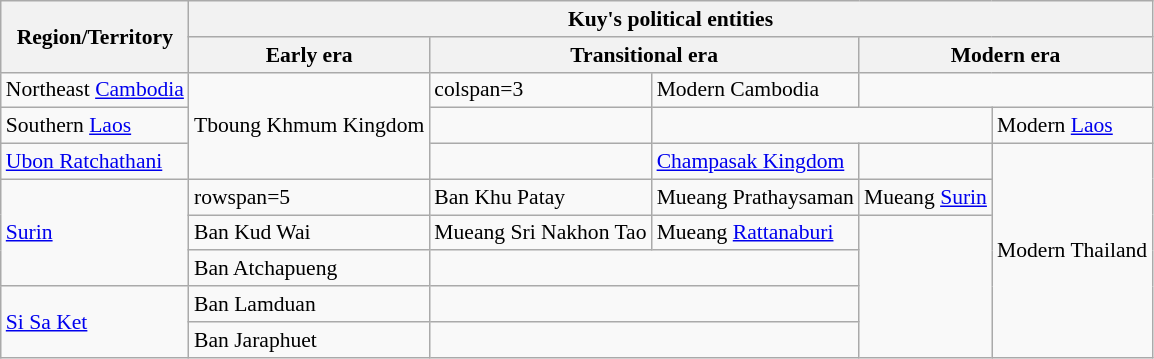<table class="wikitable" style="font-size:90%;">
<tr>
<th rowspan=2>Region/Territory</th>
<th colspan=5>Kuy's political entities</th>
</tr>
<tr>
<th>Early era</th>
<th colspan=2>Transitional era</th>
<th colspan=2>Modern era</th>
</tr>
<tr>
<td> Northeast <a href='#'>Cambodia</a></td>
<td rowspan=3>Tboung Khmum Kingdom</td>
<td>colspan=3 </td>
<td>Modern Cambodia</td>
</tr>
<tr>
<td> Southern <a href='#'>Laos</a></td>
<td></td>
<td colspan=2></td>
<td>Modern <a href='#'>Laos</a></td>
</tr>
<tr>
<td> <a href='#'>Ubon Ratchathani</a></td>
<td></td>
<td><a href='#'>Champasak Kingdom</a></td>
<td></td>
<td rowspan=6>Modern Thailand</td>
</tr>
<tr>
<td rowspan=3> <a href='#'>Surin</a></td>
<td>rowspan=5 </td>
<td>Ban Khu Patay</td>
<td>Mueang Prathaysaman</td>
<td>Mueang <a href='#'>Surin</a></td>
</tr>
<tr>
<td>Ban Kud Wai</td>
<td>Mueang Sri Nakhon Tao</td>
<td>Mueang <a href='#'>Rattanaburi</a></td>
</tr>
<tr>
<td>Ban Atchapueng</td>
<td colspan=2></td>
</tr>
<tr>
<td rowspan=2> <a href='#'>Si Sa Ket</a></td>
<td>Ban Lamduan</td>
<td colspan=2></td>
</tr>
<tr>
<td>Ban Jaraphuet</td>
<td colspan=2></td>
</tr>
</table>
